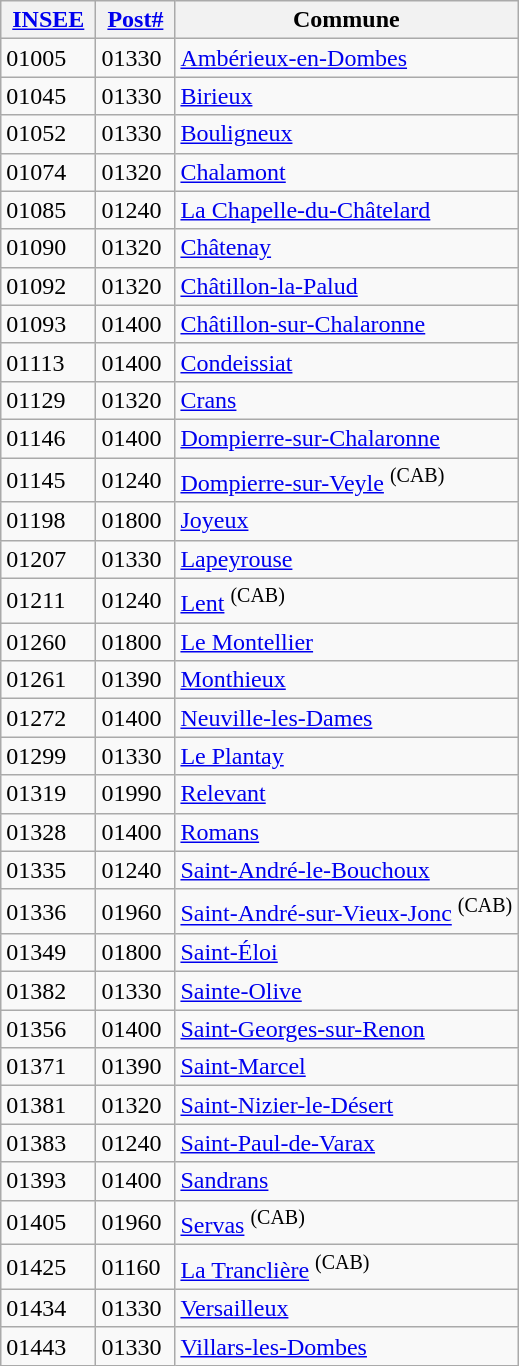<table class="wikitable">
<tr>
<th> <a href='#'>INSEE</a> </th>
<th> <a href='#'>Post#</a> </th>
<th>Commune</th>
</tr>
<tr>
<td>01005</td>
<td>01330</td>
<td><a href='#'>Ambérieux-en-Dombes</a></td>
</tr>
<tr>
<td>01045</td>
<td>01330</td>
<td><a href='#'>Birieux</a></td>
</tr>
<tr>
<td>01052</td>
<td>01330</td>
<td><a href='#'>Bouligneux</a></td>
</tr>
<tr>
<td>01074</td>
<td>01320</td>
<td><a href='#'>Chalamont</a></td>
</tr>
<tr>
<td>01085</td>
<td>01240</td>
<td><a href='#'>La Chapelle-du-Châtelard</a></td>
</tr>
<tr>
<td>01090</td>
<td>01320</td>
<td><a href='#'>Châtenay</a></td>
</tr>
<tr>
<td>01092</td>
<td>01320</td>
<td><a href='#'>Châtillon-la-Palud</a></td>
</tr>
<tr>
<td>01093</td>
<td>01400</td>
<td><a href='#'>Châtillon-sur-Chalaronne</a></td>
</tr>
<tr>
<td>01113</td>
<td>01400</td>
<td><a href='#'>Condeissiat</a></td>
</tr>
<tr>
<td>01129</td>
<td>01320</td>
<td><a href='#'>Crans</a></td>
</tr>
<tr>
<td>01146</td>
<td>01400</td>
<td><a href='#'>Dompierre-sur-Chalaronne</a></td>
</tr>
<tr>
<td>01145</td>
<td>01240</td>
<td><a href='#'>Dompierre-sur-Veyle</a> <sup>(CAB)</sup></td>
</tr>
<tr>
<td>01198</td>
<td>01800</td>
<td><a href='#'>Joyeux</a></td>
</tr>
<tr>
<td>01207</td>
<td>01330</td>
<td><a href='#'>Lapeyrouse</a></td>
</tr>
<tr>
<td>01211</td>
<td>01240</td>
<td><a href='#'>Lent</a> <sup>(CAB)</sup></td>
</tr>
<tr>
<td>01260</td>
<td>01800</td>
<td><a href='#'>Le Montellier</a></td>
</tr>
<tr>
<td>01261</td>
<td>01390</td>
<td><a href='#'>Monthieux</a></td>
</tr>
<tr>
<td>01272</td>
<td>01400</td>
<td><a href='#'>Neuville-les-Dames</a></td>
</tr>
<tr>
<td>01299</td>
<td>01330</td>
<td><a href='#'>Le Plantay</a></td>
</tr>
<tr>
<td>01319</td>
<td>01990</td>
<td><a href='#'>Relevant</a></td>
</tr>
<tr>
<td>01328</td>
<td>01400</td>
<td><a href='#'>Romans</a></td>
</tr>
<tr>
<td>01335</td>
<td>01240</td>
<td><a href='#'>Saint-André-le-Bouchoux</a></td>
</tr>
<tr>
<td>01336</td>
<td>01960</td>
<td><a href='#'>Saint-André-sur-Vieux-Jonc</a> <sup>(CAB)</sup></td>
</tr>
<tr>
<td>01349</td>
<td>01800</td>
<td><a href='#'>Saint-Éloi</a></td>
</tr>
<tr>
<td>01382</td>
<td>01330</td>
<td><a href='#'>Sainte-Olive</a></td>
</tr>
<tr>
<td>01356</td>
<td>01400</td>
<td><a href='#'>Saint-Georges-sur-Renon</a></td>
</tr>
<tr>
<td>01371</td>
<td>01390</td>
<td><a href='#'>Saint-Marcel</a></td>
</tr>
<tr>
<td>01381</td>
<td>01320</td>
<td><a href='#'>Saint-Nizier-le-Désert</a></td>
</tr>
<tr>
<td>01383</td>
<td>01240</td>
<td><a href='#'>Saint-Paul-de-Varax</a></td>
</tr>
<tr>
<td>01393</td>
<td>01400</td>
<td><a href='#'>Sandrans</a></td>
</tr>
<tr>
<td>01405</td>
<td>01960</td>
<td><a href='#'>Servas</a> <sup>(CAB)</sup></td>
</tr>
<tr>
<td>01425</td>
<td>01160</td>
<td><a href='#'>La Tranclière</a> <sup>(CAB)</sup></td>
</tr>
<tr>
<td>01434</td>
<td>01330</td>
<td><a href='#'>Versailleux</a></td>
</tr>
<tr>
<td>01443</td>
<td>01330</td>
<td><a href='#'>Villars-les-Dombes</a></td>
</tr>
</table>
